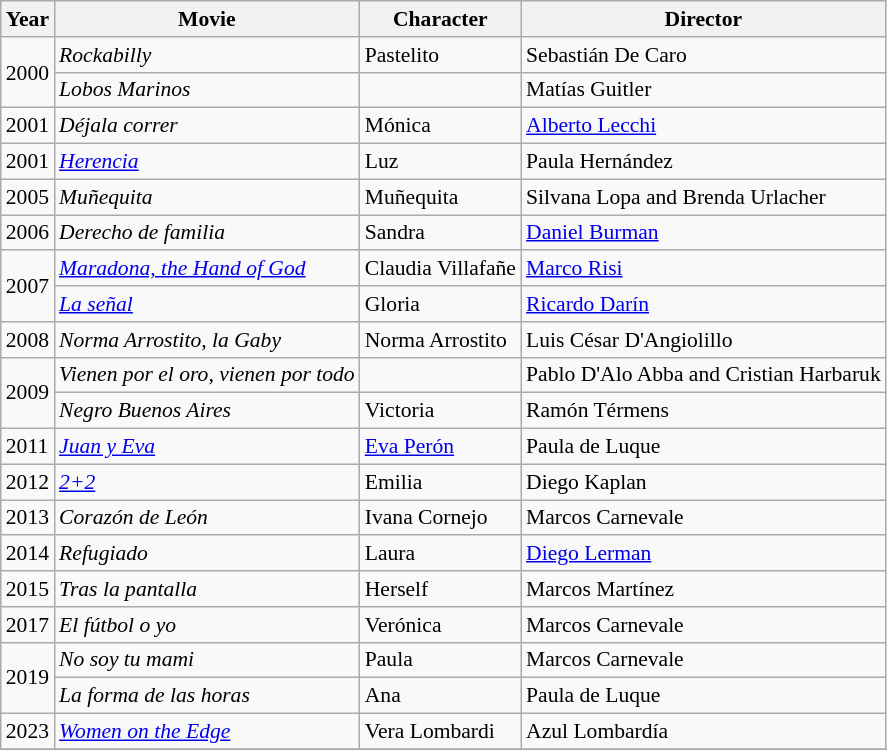<table class="wikitable" style="font-size: 90%;">
<tr>
<th>Year</th>
<th>Movie</th>
<th>Character</th>
<th>Director</th>
</tr>
<tr>
<td rowspan="2">2000</td>
<td><em>Rockabilly</em></td>
<td>Pastelito</td>
<td>Sebastián De Caro</td>
</tr>
<tr>
<td><em>Lobos Marinos</em></td>
<td></td>
<td>Matías Guitler</td>
</tr>
<tr>
<td>2001</td>
<td><em>Déjala correr</em></td>
<td>Mónica</td>
<td><a href='#'>Alberto Lecchi</a></td>
</tr>
<tr>
<td>2001</td>
<td><em><a href='#'>Herencia</a></em></td>
<td>Luz</td>
<td>Paula Hernández</td>
</tr>
<tr>
<td>2005</td>
<td><em>Muñequita</em></td>
<td>Muñequita</td>
<td>Silvana Lopa and Brenda Urlacher</td>
</tr>
<tr>
<td>2006</td>
<td><em>Derecho de familia</em></td>
<td>Sandra</td>
<td><a href='#'>Daniel Burman</a></td>
</tr>
<tr>
<td rowspan="2">2007</td>
<td><em><a href='#'>Maradona, the Hand of God</a></em></td>
<td>Claudia Villafañe</td>
<td><a href='#'>Marco Risi</a></td>
</tr>
<tr>
<td><em><a href='#'>La señal</a></em></td>
<td>Gloria</td>
<td><a href='#'>Ricardo Darín</a></td>
</tr>
<tr>
<td>2008</td>
<td><em>Norma Arrostito, la Gaby</em></td>
<td>Norma Arrostito</td>
<td>Luis César D'Angiolillo</td>
</tr>
<tr>
<td rowspan="2">2009</td>
<td><em>Vienen por el oro, vienen por todo</em></td>
<td></td>
<td>Pablo D'Alo Abba and Cristian Harbaruk</td>
</tr>
<tr>
<td><em>Negro Buenos Aires</em></td>
<td>Victoria</td>
<td>Ramón Térmens</td>
</tr>
<tr>
<td>2011</td>
<td><em><a href='#'>Juan y Eva</a></em></td>
<td><a href='#'>Eva Perón</a></td>
<td>Paula de Luque</td>
</tr>
<tr>
<td>2012</td>
<td><em><a href='#'>2+2</a></em></td>
<td>Emilia</td>
<td>Diego Kaplan</td>
</tr>
<tr>
<td>2013</td>
<td><em>Corazón de León</em></td>
<td>Ivana Cornejo</td>
<td>Marcos Carnevale</td>
</tr>
<tr>
<td>2014</td>
<td><em>Refugiado</em></td>
<td>Laura</td>
<td><a href='#'>Diego Lerman</a></td>
</tr>
<tr>
<td>2015</td>
<td><em>Tras la pantalla</em></td>
<td>Herself</td>
<td>Marcos Martínez</td>
</tr>
<tr>
<td>2017</td>
<td><em>El fútbol o yo</em></td>
<td>Verónica</td>
<td>Marcos Carnevale</td>
</tr>
<tr>
<td rowspan="2">2019</td>
<td><em>No soy tu mami</em></td>
<td>Paula</td>
<td>Marcos Carnevale</td>
</tr>
<tr>
<td><em>La forma de las horas</em></td>
<td>Ana</td>
<td>Paula de Luque</td>
</tr>
<tr>
<td>2023</td>
<td><em><a href='#'>Women on the Edge</a></em></td>
<td>Vera Lombardi</td>
<td>Azul Lombardía</td>
</tr>
<tr>
</tr>
</table>
